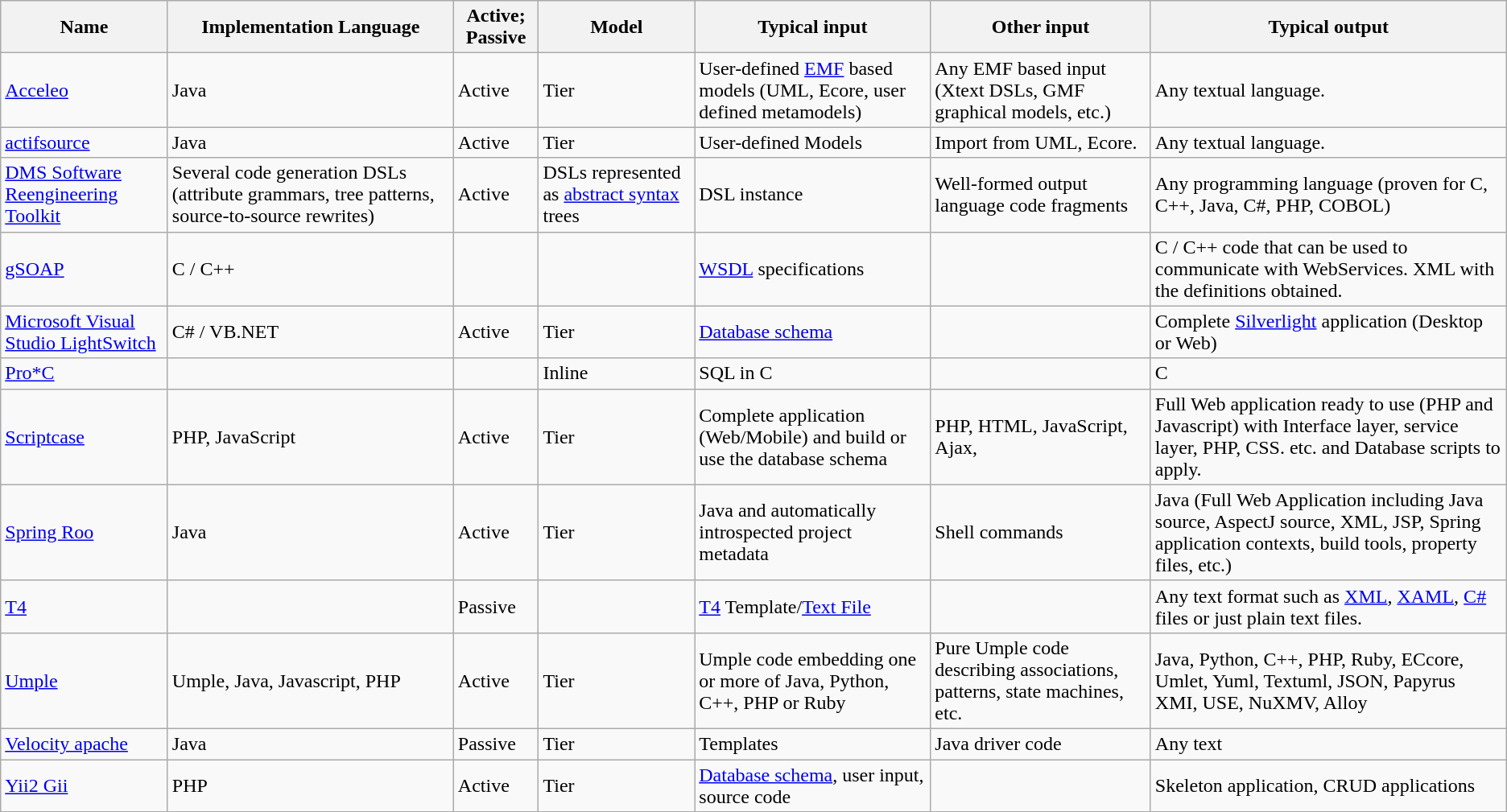<table class="wikitable sortable">
<tr>
<th>Name</th>
<th>Implementation Language</th>
<th>Active; Passive </th>
<th>Model</th>
<th>Typical input</th>
<th>Other input</th>
<th>Typical output</th>
</tr>
<tr>
<td><a href='#'>Acceleo</a></td>
<td>Java</td>
<td>Active</td>
<td>Tier</td>
<td>User-defined <a href='#'>EMF</a> based models (UML, Ecore, user defined metamodels)</td>
<td>Any EMF based input (Xtext DSLs, GMF graphical models, etc.)</td>
<td>Any textual language.</td>
</tr>
<tr>
<td><a href='#'>actifsource</a></td>
<td>Java</td>
<td>Active</td>
<td>Tier</td>
<td>User-defined Models</td>
<td>Import from UML, Ecore.</td>
<td>Any textual language.</td>
</tr>
<tr>
<td><a href='#'>DMS Software Reengineering Toolkit</a></td>
<td>Several code generation DSLs (attribute grammars, tree patterns, source-to-source rewrites)</td>
<td>Active</td>
<td>DSLs represented as <a href='#'>abstract syntax</a> trees</td>
<td>DSL instance</td>
<td>Well-formed output language code fragments</td>
<td>Any programming language (proven for C, C++, Java, C#, PHP, COBOL)</td>
</tr>
<tr>
<td><a href='#'>gSOAP</a></td>
<td>C / C++</td>
<td></td>
<td></td>
<td><a href='#'>WSDL</a> specifications</td>
<td></td>
<td>C / C++ code that can be used to communicate with WebServices. XML with the definitions obtained.</td>
</tr>
<tr>
<td><a href='#'>Microsoft Visual Studio LightSwitch</a></td>
<td>C# / VB.NET</td>
<td>Active</td>
<td>Tier</td>
<td><a href='#'>Database schema</a></td>
<td></td>
<td>Complete <a href='#'>Silverlight</a> application (Desktop or Web)</td>
</tr>
<tr>
<td><a href='#'>Pro*C</a></td>
<td></td>
<td></td>
<td>Inline</td>
<td>SQL in C</td>
<td></td>
<td>C</td>
</tr>
<tr>
<td><a href='#'>Scriptcase</a></td>
<td>PHP, JavaScript</td>
<td>Active</td>
<td>Tier</td>
<td>Complete application (Web/Mobile) and build or use the database schema</td>
<td>PHP, HTML, JavaScript, Ajax,</td>
<td>Full Web application ready to use (PHP and Javascript) with Interface layer, service layer, PHP, CSS. etc. and Database scripts to apply.</td>
</tr>
<tr>
<td><a href='#'>Spring Roo</a></td>
<td>Java</td>
<td>Active</td>
<td>Tier</td>
<td>Java and automatically introspected project metadata</td>
<td>Shell commands</td>
<td>Java (Full Web Application including Java source, AspectJ source, XML, JSP, Spring application contexts, build tools, property files, etc.)</td>
</tr>
<tr>
<td><a href='#'>T4</a></td>
<td></td>
<td>Passive</td>
<td></td>
<td><a href='#'>T4</a> Template/<a href='#'>Text File</a></td>
<td></td>
<td>Any text format such as <a href='#'>XML</a>, <a href='#'>XAML</a>, <a href='#'>C#</a> files or just plain text files.</td>
</tr>
<tr>
<td><a href='#'>Umple</a></td>
<td>Umple, Java, Javascript, PHP</td>
<td>Active</td>
<td>Tier</td>
<td>Umple code embedding  one or more of Java, Python, C++, PHP or Ruby</td>
<td>Pure Umple code describing associations, patterns, state machines, etc.</td>
<td>Java, Python, C++, PHP, Ruby, ECcore, Umlet, Yuml, Textuml, JSON, Papyrus XMI, USE, NuXMV, Alloy</td>
</tr>
<tr>
<td><a href='#'>Velocity apache</a></td>
<td>Java</td>
<td>Passive </td>
<td>Tier</td>
<td>Templates</td>
<td>Java driver code</td>
<td>Any text</td>
</tr>
<tr>
<td><a href='#'>Yii2 Gii</a></td>
<td>PHP</td>
<td>Active</td>
<td>Tier</td>
<td><a href='#'>Database schema</a>, user input, source code</td>
<td></td>
<td>Skeleton application, CRUD applications</td>
</tr>
</table>
